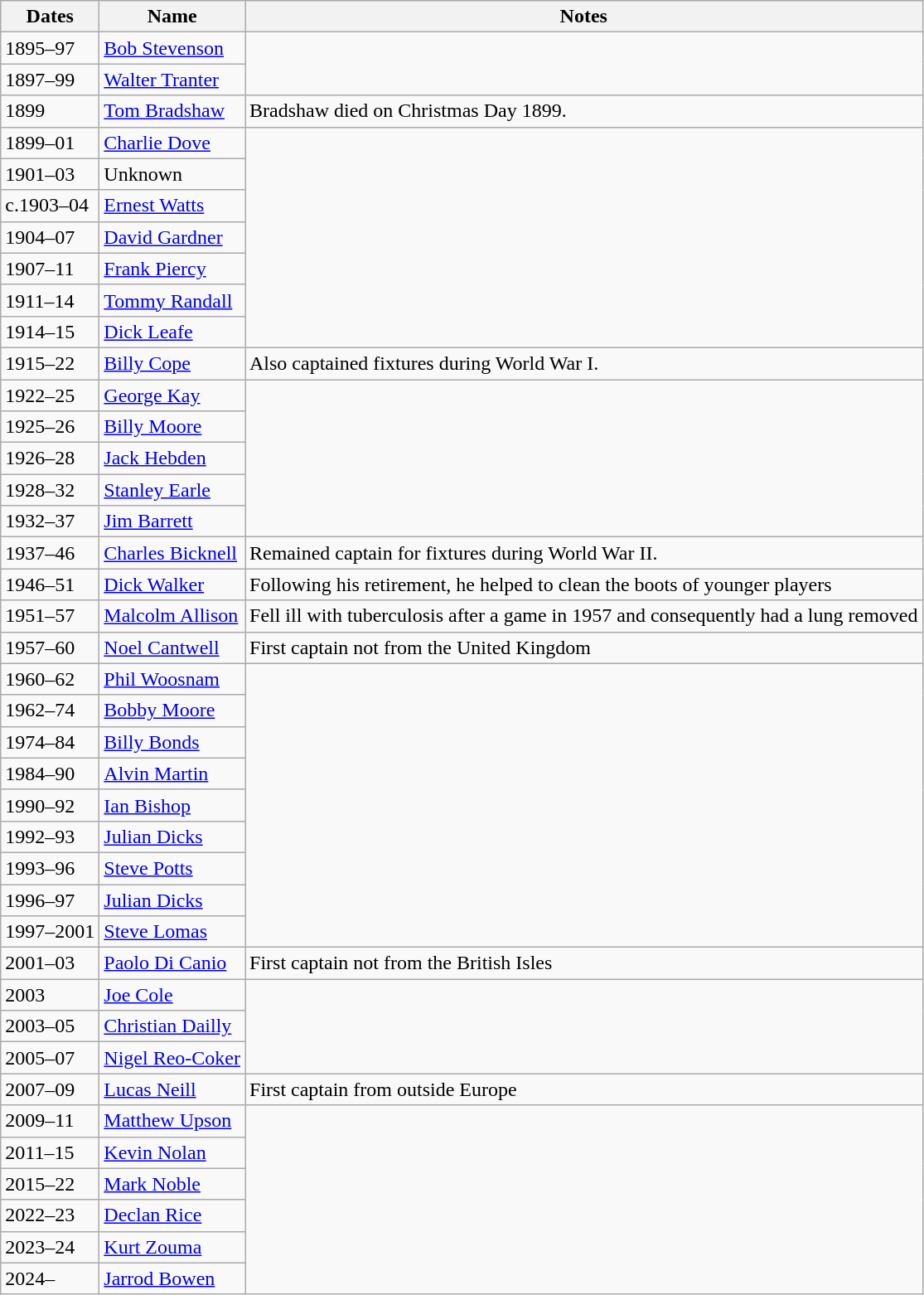<table class="wikitable">
<tr>
<th>Dates</th>
<th>Name</th>
<th>Notes</th>
</tr>
<tr>
<td>1895–97</td>
<td> <a href='#'>Bob Stevenson</a></td>
<td rowspan="2"></td>
</tr>
<tr>
<td>1897–99</td>
<td> <a href='#'>Walter Tranter</a></td>
</tr>
<tr>
<td>1899</td>
<td> <a href='#'>Tom Bradshaw</a></td>
<td>Bradshaw died on Christmas Day 1899.</td>
</tr>
<tr>
<td>1899–01</td>
<td> <a href='#'>Charlie Dove</a></td>
<td rowspan="7"></td>
</tr>
<tr>
<td>1901–03</td>
<td>Unknown</td>
</tr>
<tr>
<td>c.1903–04</td>
<td> <a href='#'>Ernest Watts</a></td>
</tr>
<tr>
<td>1904–07</td>
<td> <a href='#'>David Gardner</a></td>
</tr>
<tr>
<td>1907–11</td>
<td> <a href='#'>Frank Piercy</a></td>
</tr>
<tr>
<td>1911–14</td>
<td> <a href='#'>Tommy Randall</a></td>
</tr>
<tr>
<td>1914–15</td>
<td> <a href='#'>Dick Leafe</a></td>
</tr>
<tr>
<td>1915–22</td>
<td> <a href='#'>Billy Cope</a></td>
<td>Also captained fixtures during World War I.</td>
</tr>
<tr>
<td>1922–25</td>
<td> <a href='#'>George Kay</a></td>
<td rowspan="5"></td>
</tr>
<tr>
<td>1925–26</td>
<td> <a href='#'>Billy Moore</a></td>
</tr>
<tr>
<td>1926–28</td>
<td> <a href='#'>Jack Hebden</a></td>
</tr>
<tr>
<td>1928–32</td>
<td> <a href='#'>Stanley Earle</a></td>
</tr>
<tr>
<td>1932–37</td>
<td> <a href='#'>Jim Barrett</a></td>
</tr>
<tr>
<td>1937–46</td>
<td> <a href='#'>Charles Bicknell</a></td>
<td>Remained captain for fixtures during World War II.</td>
</tr>
<tr>
<td>1946–51</td>
<td> <a href='#'>Dick Walker</a></td>
<td>Following his retirement, he helped to clean the boots of younger players</td>
</tr>
<tr>
<td>1951–57</td>
<td> <a href='#'>Malcolm Allison</a></td>
<td>Fell ill with tuberculosis after a game in 1957 and consequently had a lung removed</td>
</tr>
<tr>
<td>1957–60</td>
<td> <a href='#'>Noel Cantwell</a></td>
<td>First captain not from the United Kingdom</td>
</tr>
<tr>
<td>1960–62</td>
<td> <a href='#'>Phil Woosnam</a></td>
<td rowspan="9"></td>
</tr>
<tr>
<td>1962–74</td>
<td> <a href='#'>Bobby Moore</a></td>
</tr>
<tr>
<td>1974–84</td>
<td> <a href='#'>Billy Bonds</a></td>
</tr>
<tr>
<td>1984–90</td>
<td> <a href='#'>Alvin Martin</a></td>
</tr>
<tr>
<td>1990–92</td>
<td> <a href='#'>Ian Bishop</a></td>
</tr>
<tr>
<td>1992–93</td>
<td> <a href='#'>Julian Dicks</a></td>
</tr>
<tr>
<td>1993–96</td>
<td> <a href='#'>Steve Potts</a></td>
</tr>
<tr>
<td>1996–97</td>
<td> <a href='#'>Julian Dicks</a></td>
</tr>
<tr>
<td>1997–2001</td>
<td> <a href='#'>Steve Lomas</a></td>
</tr>
<tr>
<td>2001–03</td>
<td> <a href='#'>Paolo Di Canio</a></td>
<td>First captain not from the British Isles</td>
</tr>
<tr>
<td>2003</td>
<td> <a href='#'>Joe Cole</a></td>
<td rowspan="3"></td>
</tr>
<tr>
<td>2003–05</td>
<td> <a href='#'>Christian Dailly</a></td>
</tr>
<tr>
<td>2005–07</td>
<td> <a href='#'>Nigel Reo-Coker</a></td>
</tr>
<tr>
<td>2007–09</td>
<td> <a href='#'>Lucas Neill</a></td>
<td>First captain from outside Europe</td>
</tr>
<tr>
<td>2009–11</td>
<td> <a href='#'>Matthew Upson</a></td>
</tr>
<tr>
<td>2011–15</td>
<td> <a href='#'>Kevin Nolan</a></td>
</tr>
<tr>
<td>2015–22</td>
<td> <a href='#'>Mark Noble</a></td>
</tr>
<tr>
<td>2022–23</td>
<td> <a href='#'>Declan Rice</a></td>
</tr>
<tr>
<td>2023–24</td>
<td> <a href='#'>Kurt Zouma</a></td>
</tr>
<tr>
<td>2024–</td>
<td> <a href='#'>Jarrod Bowen</a></td>
</tr>
</table>
